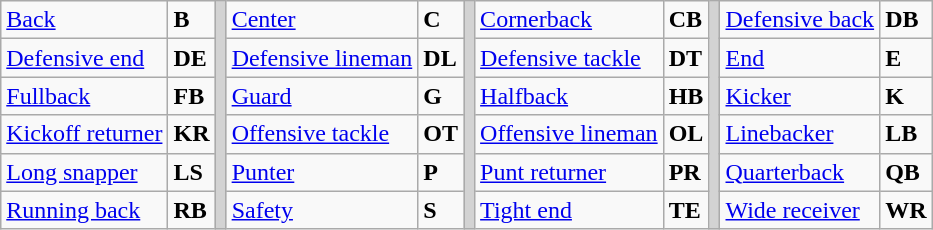<table class="wikitable">
<tr>
<td><a href='#'>Back</a></td>
<td><strong>B</strong></td>
<td rowSpan="6" style="background-color:lightgrey;"></td>
<td><a href='#'>Center</a></td>
<td><strong>C</strong></td>
<td rowSpan="6" style="background-color:lightgrey;"></td>
<td><a href='#'>Cornerback</a></td>
<td><strong>CB</strong></td>
<td rowSpan="6" style="background-color:lightgrey;"></td>
<td><a href='#'>Defensive back</a></td>
<td><strong>DB</strong></td>
</tr>
<tr>
<td><a href='#'>Defensive end</a></td>
<td><strong>DE</strong></td>
<td><a href='#'>Defensive lineman</a></td>
<td><strong>DL</strong></td>
<td><a href='#'>Defensive tackle</a></td>
<td><strong>DT</strong></td>
<td><a href='#'>End</a></td>
<td><strong>E</strong></td>
</tr>
<tr>
<td><a href='#'>Fullback</a></td>
<td><strong>FB</strong></td>
<td><a href='#'>Guard</a></td>
<td><strong>G</strong></td>
<td><a href='#'>Halfback</a></td>
<td><strong>HB</strong></td>
<td><a href='#'>Kicker</a></td>
<td><strong>K</strong></td>
</tr>
<tr>
<td><a href='#'>Kickoff returner</a></td>
<td><strong>KR</strong></td>
<td><a href='#'>Offensive tackle</a></td>
<td><strong>OT</strong></td>
<td><a href='#'>Offensive lineman</a></td>
<td><strong>OL</strong></td>
<td><a href='#'>Linebacker</a></td>
<td><strong>LB</strong></td>
</tr>
<tr>
<td><a href='#'>Long snapper</a></td>
<td><strong>LS</strong></td>
<td><a href='#'>Punter</a></td>
<td><strong>P</strong></td>
<td><a href='#'>Punt returner</a></td>
<td><strong>PR</strong></td>
<td><a href='#'>Quarterback</a></td>
<td><strong>QB</strong></td>
</tr>
<tr>
<td><a href='#'>Running back</a></td>
<td><strong>RB</strong></td>
<td><a href='#'>Safety</a></td>
<td><strong>S</strong></td>
<td><a href='#'>Tight end</a></td>
<td><strong>TE</strong></td>
<td><a href='#'>Wide receiver</a></td>
<td><strong>WR</strong></td>
</tr>
</table>
